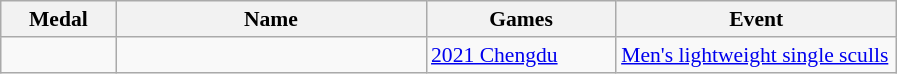<table class="wikitable sortable" style="font-size:90%">
<tr>
<th width="70">Medal</th>
<th width="200">Name</th>
<th width="120">Games</th>
<th width="180">Event</th>
</tr>
<tr>
<td></td>
<td></td>
<td><a href='#'>2021 Chengdu</a></td>
<td><a href='#'>Men's lightweight single sculls</a></td>
</tr>
</table>
